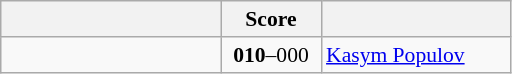<table class="wikitable" style="text-align: center; font-size:90% ">
<tr>
<th align="right" width="140"></th>
<th width="60">Score</th>
<th align="left" width="120"></th>
</tr>
<tr>
<td align=right></td>
<td align=center><strong>010</strong>–000</td>
<td align=left> <a href='#'>Kasym Populov</a></td>
</tr>
</table>
